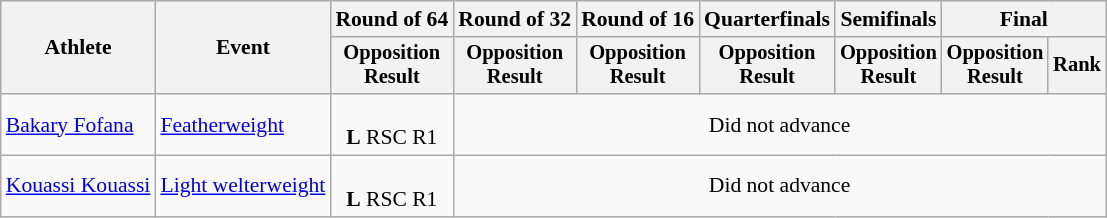<table class="wikitable" style="font-size:90%">
<tr>
<th rowspan="2">Athlete</th>
<th rowspan="2">Event</th>
<th>Round of 64</th>
<th>Round of 32</th>
<th>Round of 16</th>
<th>Quarterfinals</th>
<th>Semifinals</th>
<th colspan=2>Final</th>
</tr>
<tr style="font-size:95%">
<th>Opposition<br>Result</th>
<th>Opposition<br>Result</th>
<th>Opposition<br>Result</th>
<th>Opposition<br>Result</th>
<th>Opposition<br>Result</th>
<th>Opposition<br>Result</th>
<th>Rank</th>
</tr>
<tr align=center>
<td align=left><a href='#'>Bakary Fofana</a></td>
<td align=left><a href='#'>Featherweight</a></td>
<td><br><strong>L</strong> RSC R1</td>
<td colspan=6>Did not advance</td>
</tr>
<tr align=center>
<td align=left><a href='#'>Kouassi Kouassi</a></td>
<td align=left><a href='#'>Light welterweight</a></td>
<td><br><strong>L</strong> RSC R1</td>
<td colspan=6>Did not advance</td>
</tr>
</table>
